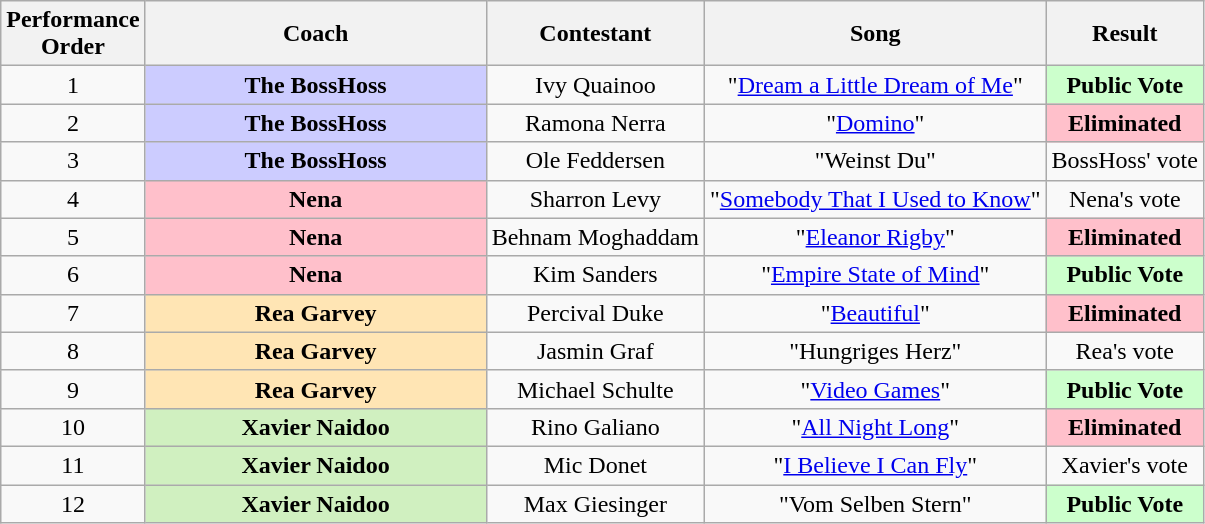<table class="wikitable sortable" style="text-align: center; width: auto;">
<tr>
<th>Performance <br>Order</th>
<th>Coach</th>
<th>Contestant</th>
<th>Song</th>
<th>Result</th>
</tr>
<tr>
<td>1</td>
<th style="background-color:#ccf" width="220px">The BossHoss</th>
<td>Ivy Quainoo</td>
<td>"<a href='#'>Dream a Little Dream of Me</a>"</td>
<th style="background:#cfc">Public Vote</th>
</tr>
<tr>
<td>2</td>
<th style="background-color:#ccf" width="220px">The BossHoss</th>
<td>Ramona Nerra</td>
<td>"<a href='#'>Domino</a>"</td>
<th style="background:pink">Eliminated</th>
</tr>
<tr>
<td>3</td>
<th style="background-color:#ccf" width="220px">The BossHoss</th>
<td>Ole Feddersen</td>
<td>"Weinst Du"</td>
<td>BossHoss' vote</td>
</tr>
<tr>
<td>4</td>
<th style="background-color:pink" width="220px">Nena</th>
<td>Sharron Levy</td>
<td>"<a href='#'>Somebody That I Used to Know</a>"</td>
<td>Nena's vote</td>
</tr>
<tr>
<td>5</td>
<th style="background-color:pink" width="220px">Nena</th>
<td>Behnam Moghaddam</td>
<td>"<a href='#'>Eleanor Rigby</a>"</td>
<th style="background:pink">Eliminated</th>
</tr>
<tr>
<td>6</td>
<th style="background-color:pink" width="220px">Nena</th>
<td>Kim Sanders</td>
<td>"<a href='#'>Empire State of Mind</a>"</td>
<th style="background:#cfc">Public Vote</th>
</tr>
<tr>
<td>7</td>
<th style="background-color:#ffe5b4" width="220px">Rea Garvey</th>
<td>Percival Duke</td>
<td>"<a href='#'>Beautiful</a>"</td>
<th style="background:pink">Eliminated</th>
</tr>
<tr>
<td>8</td>
<th style="background-color:#ffe5b4" width="220px">Rea Garvey</th>
<td>Jasmin Graf</td>
<td>"Hungriges Herz"</td>
<td>Rea's vote</td>
</tr>
<tr>
<td>9</td>
<th style="background-color:#ffe5b4" width="220px">Rea Garvey</th>
<td>Michael Schulte</td>
<td>"<a href='#'>Video Games</a>"</td>
<th style="background:#cfc">Public Vote</th>
</tr>
<tr>
<td>10</td>
<th style="background-color:#d0f0c0" width="220px">Xavier Naidoo</th>
<td>Rino Galiano</td>
<td>"<a href='#'>All Night Long</a>"</td>
<th style="background:pink">Eliminated</th>
</tr>
<tr>
<td>11</td>
<th style="background-color:#d0f0c0" width="220px">Xavier Naidoo</th>
<td>Mic Donet</td>
<td>"<a href='#'>I Believe I Can Fly</a>"</td>
<td>Xavier's vote</td>
</tr>
<tr>
<td>12</td>
<th style="background-color:#d0f0c0" width="220px">Xavier Naidoo</th>
<td>Max Giesinger</td>
<td>"Vom Selben Stern"</td>
<th style="background:#cfc">Public Vote</th>
</tr>
</table>
